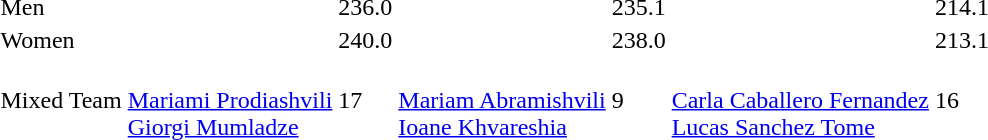<table>
<tr>
<td>Men</td>
<td></td>
<td>236.0</td>
<td></td>
<td>235.1</td>
<td></td>
<td>214.1</td>
</tr>
<tr>
<td>Women</td>
<td></td>
<td>240.0</td>
<td></td>
<td>238.0</td>
<td></td>
<td>213.1</td>
</tr>
<tr>
<td>Mixed Team</td>
<td> <br><a href='#'>Mariami Prodiashvili</a><br><a href='#'>Giorgi Mumladze</a></td>
<td>17</td>
<td> <br><a href='#'>Mariam Abramishvili</a><br><a href='#'>Ioane Khvareshia</a></td>
<td>9</td>
<td> <br><a href='#'>Carla Caballero Fernandez</a><br><a href='#'>Lucas Sanchez Tome</a></td>
<td>16</td>
</tr>
</table>
